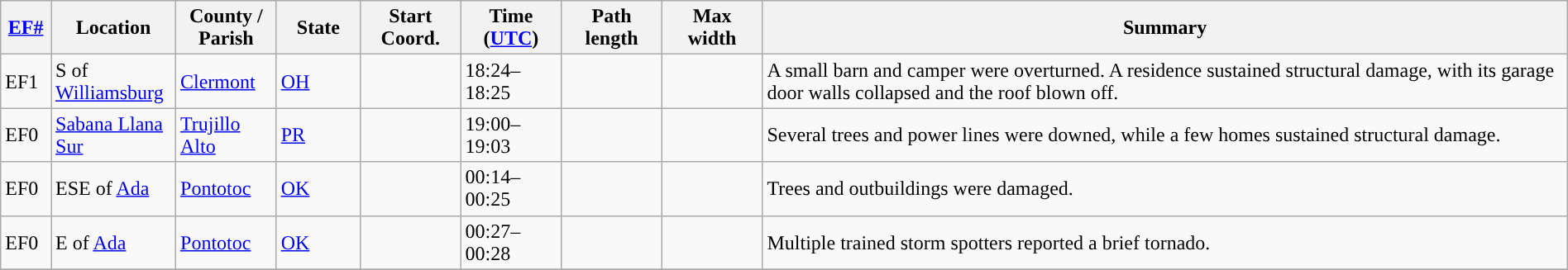<table class="wikitable sortable" style="width:100%;">
<tr>
<th scope="col" style="width:3%; text-align:center;"><a href='#'>EF#</a></th>
<th scope="col" style="width:7%; text-align:center;" class="unsortable">Location</th>
<th scope="col" style="width:6%; text-align:center;" class="unsortable">County / Parish</th>
<th scope="col" style="width:5%; text-align:center;">State</th>
<th scope="col" style="width:6%; text-align:center;">Start Coord.</th>
<th scope="col" style="width:6%; text-align:center;">Time (<a href='#'>UTC</a>)</th>
<th scope="col" style="width:6%; text-align:center;">Path length</th>
<th scope="col" style="width:6%; text-align:center;">Max width</th>
<th scope="col" class="unsortable" style="width:48%; text-align:center;">Summary</th>
</tr>
<tr>
<td>EF1</td>
<td>S of <a href='#'>Williamsburg</a></td>
<td><a href='#'>Clermont</a></td>
<td><a href='#'>OH</a></td>
<td></td>
<td>18:24–18:25</td>
<td></td>
<td></td>
<td>A small barn and camper were overturned. A residence sustained structural damage, with its garage door walls collapsed and the roof blown off.</td>
</tr>
<tr>
<td>EF0</td>
<td><a href='#'>Sabana Llana Sur</a></td>
<td><a href='#'>Trujillo Alto</a></td>
<td><a href='#'>PR</a></td>
<td></td>
<td>19:00–19:03</td>
<td></td>
<td></td>
<td>Several trees and power lines were downed, while a few homes sustained structural damage.</td>
</tr>
<tr>
<td>EF0</td>
<td>ESE of <a href='#'>Ada</a></td>
<td><a href='#'>Pontotoc</a></td>
<td><a href='#'>OK</a></td>
<td></td>
<td>00:14–00:25</td>
<td></td>
<td></td>
<td>Trees and outbuildings were damaged.</td>
</tr>
<tr>
<td>EF0</td>
<td>E of <a href='#'>Ada</a></td>
<td><a href='#'>Pontotoc</a></td>
<td><a href='#'>OK</a></td>
<td></td>
<td>00:27–00:28</td>
<td></td>
<td></td>
<td>Multiple trained storm spotters reported a brief tornado.</td>
</tr>
<tr>
</tr>
</table>
